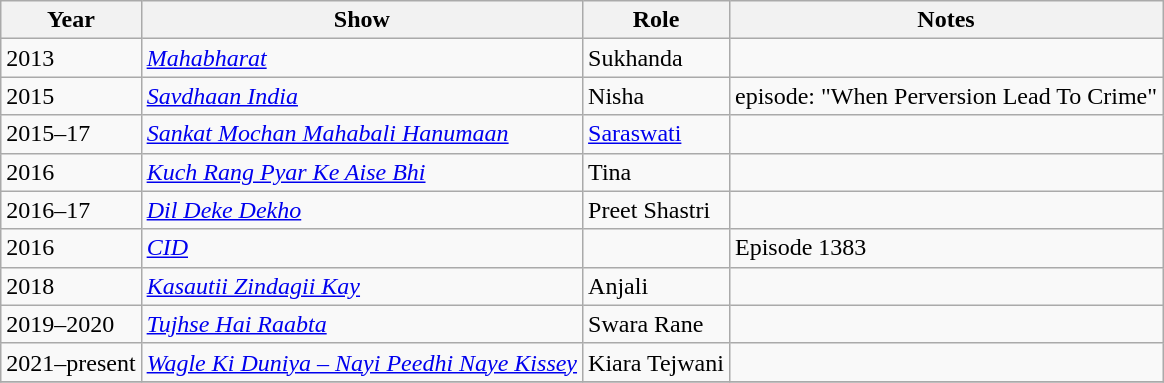<table class="wikitable sortable">
<tr>
<th>Year</th>
<th>Show</th>
<th>Role</th>
<th>Notes</th>
</tr>
<tr>
<td>2013</td>
<td><em><a href='#'>Mahabharat</a></em></td>
<td>Sukhanda</td>
<td></td>
</tr>
<tr>
<td>2015</td>
<td><em><a href='#'>Savdhaan India</a></em></td>
<td>Nisha</td>
<td>episode: "When Perversion Lead To Crime"</td>
</tr>
<tr>
<td>2015–17</td>
<td><em><a href='#'>Sankat Mochan Mahabali Hanumaan</a></em></td>
<td><a href='#'>Saraswati</a></td>
<td></td>
</tr>
<tr>
<td>2016</td>
<td><em><a href='#'>Kuch Rang Pyar Ke Aise Bhi</a></em></td>
<td>Tina</td>
<td></td>
</tr>
<tr>
<td>2016–17</td>
<td><em><a href='#'>Dil Deke Dekho</a></em></td>
<td>Preet Shastri</td>
<td></td>
</tr>
<tr>
<td>2016</td>
<td><em><a href='#'> CID</a></em></td>
<td></td>
<td>Episode 1383</td>
</tr>
<tr>
<td>2018</td>
<td><em><a href='#'>Kasautii Zindagii Kay</a></em></td>
<td>Anjali</td>
<td></td>
</tr>
<tr>
<td>2019–2020</td>
<td><em><a href='#'>Tujhse Hai Raabta</a></em></td>
<td>Swara Rane</td>
<td></td>
</tr>
<tr>
<td>2021–present</td>
<td><em><a href='#'>Wagle Ki Duniya – Nayi Peedhi Naye Kissey</a></em></td>
<td>Kiara Tejwani</td>
<td></td>
</tr>
<tr>
</tr>
</table>
